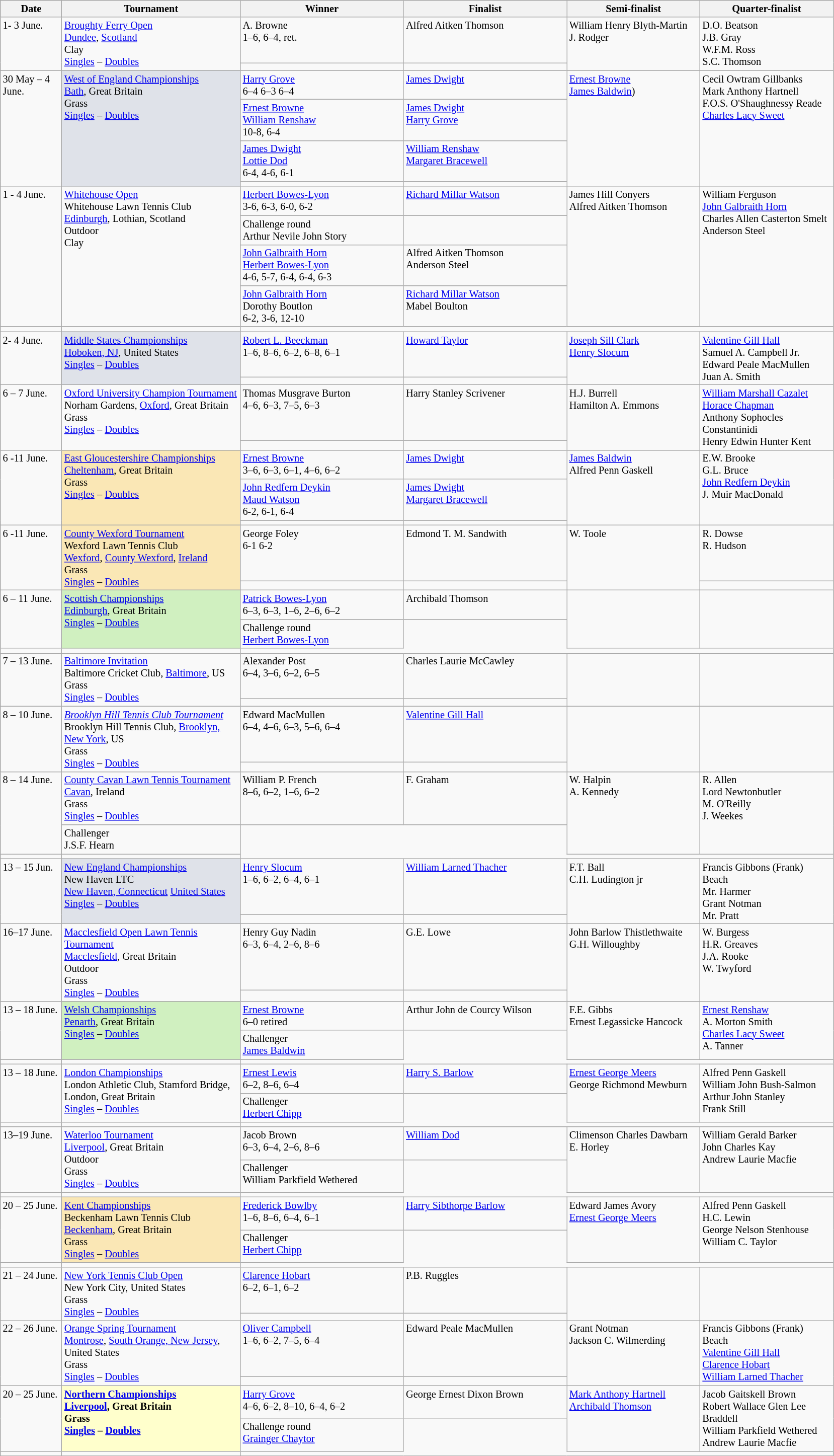<table class="wikitable" style="font-size:85%;">
<tr>
<th width="75">Date</th>
<th width="230">Tournament</th>
<th width="210">Winner</th>
<th width="210">Finalist</th>
<th width="170">Semi-finalist</th>
<th width="170">Quarter-finalist</th>
</tr>
<tr valign=top>
<td rowspan=2>1- 3 June.</td>
<td rowspan=2><a href='#'>Broughty Ferry Open</a><br><a href='#'>Dundee</a>, <a href='#'>Scotland</a><br>Clay<br><a href='#'>Singles</a> – <a href='#'>Doubles</a></td>
<td> A. Browne<br>1–6, 6–4, ret.</td>
<td> Alfred Aitken Thomson</td>
<td rowspan=2>  William Henry Blyth-Martin  <br> J. Rodger</td>
<td rowspan=2> D.O. Beatson<br>  J.B. Gray<br>  W.F.M. Ross<br> S.C. Thomson</td>
</tr>
<tr valign=top>
<td></td>
<td></td>
</tr>
<tr valign=top>
<td rowspan=4>30 May – 4 June.</td>
<td style="background:#dfe2e9" rowspan=4><a href='#'>West of England Championships</a><br> <a href='#'>Bath</a>, Great Britain<br>Grass<br> <a href='#'>Singles</a> – <a href='#'>Doubles</a></td>
<td> <a href='#'>Harry Grove</a><br>6–4 6–3 6–4</td>
<td> <a href='#'>James Dwight</a></td>
<td rowspan=4> <a href='#'>Ernest Browne</a> <br> <a href='#'>James Baldwin</a>)</td>
<td rowspan=4> Cecil Owtram Gillbanks<br>  Mark Anthony Hartnell<br> F.O.S. O'Shaughnessy Reade<br> <a href='#'>Charles Lacy Sweet</a></td>
</tr>
<tr valign=top>
<td> <a href='#'>Ernest Browne</a><br> <a href='#'>William Renshaw</a><br>10-8, 6-4</td>
<td> <a href='#'>James Dwight</a><br> <a href='#'>Harry Grove</a></td>
</tr>
<tr valign=top>
<td> <a href='#'>James Dwight</a><br> <a href='#'>Lottie Dod</a><br>6-4, 4-6, 6-1</td>
<td> <a href='#'>William Renshaw</a><br> <a href='#'>Margaret Bracewell</a></td>
</tr>
<tr valign=top>
<td></td>
<td></td>
</tr>
<tr valign=top>
<td rowspan=4>1 - 4 June.</td>
<td rowspan=4><a href='#'>Whitehouse Open</a><br>Whitehouse Lawn Tennis Club<br><a href='#'>Edinburgh</a>, Lothian, Scotland<br>Outdoor<br>Clay</td>
<td> <a href='#'>Herbert Bowes-Lyon</a> <br>3-6, 6-3, 6-0, 6-2</td>
<td> <a href='#'>Richard Millar Watson</a></td>
<td rowspan=4> James Hill Conyers <br> Alfred Aitken Thomson</td>
<td rowspan=4> William Ferguson <br> <a href='#'>John Galbraith Horn</a><br> Charles Allen Casterton Smelt<br> Anderson Steel</td>
</tr>
<tr valign=top>
<td>Challenge round<br> Arthur Nevile John Story</td>
</tr>
<tr valign=top>
<td> <a href='#'>John Galbraith Horn</a><br> <a href='#'>Herbert Bowes-Lyon</a><br>4-6, 5-7, 6-4, 6-4, 6-3</td>
<td> Alfred Aitken Thomson<br> Anderson Steel</td>
</tr>
<tr valign=top>
<td> <a href='#'>John Galbraith Horn</a><br> Dorothy Boutlon<br>6-2, 3-6, 12-10</td>
<td> <a href='#'>Richard Millar Watson</a><br> Mabel Boulton</td>
</tr>
<tr valign=top>
<td></td>
<td></td>
</tr>
<tr valign=top>
<td rowspan=2>2- 4 June.</td>
<td style="background:#dfe2e9" rowspan=2><a href='#'>Middle States Championships</a> <br> <a href='#'>Hoboken, NJ</a>, United States<br><a href='#'>Singles</a> – <a href='#'>Doubles</a></td>
<td> <a href='#'>Robert L. Beeckman</a> <br>1–6, 8–6, 6–2, 6–8, 6–1</td>
<td> <a href='#'>Howard Taylor</a></td>
<td rowspan=2> <a href='#'>Joseph Sill Clark</a><br> <a href='#'>Henry Slocum</a></td>
<td rowspan=2> <a href='#'>Valentine Gill Hall</a> <br> Samuel A. Campbell Jr.<br> Edward Peale MacMullen<br> Juan A. Smith</td>
</tr>
<tr valign=top>
<td></td>
<td></td>
</tr>
<tr valign=top>
<td rowspan=2>6 – 7 June.</td>
<td rowspan=2><a href='#'>Oxford University Champion Tournament</a><br>Norham Gardens, <a href='#'>Oxford</a>, Great Britain<br>Grass<br><a href='#'>Singles</a> – <a href='#'>Doubles</a></td>
<td> Thomas Musgrave Burton<br>4–6, 6–3, 7–5, 6–3</td>
<td> Harry Stanley Scrivener</td>
<td rowspan=2> H.J. Burrell<br> Hamilton A. Emmons</td>
<td rowspan=2> <a href='#'>William Marshall Cazalet</a><br> <a href='#'>Horace Chapman</a><br> Anthony Sophocles Constantinidi<br> Henry Edwin Hunter Kent</td>
</tr>
<tr valign=top>
<td></td>
<td></td>
</tr>
<tr valign=top>
<td rowspan=3>6 -11 June.</td>
<td style="background:#fae7b5" rowspan=3><a href='#'>East Gloucestershire Championships</a><br> <a href='#'>Cheltenham</a>, Great Britain<br>Grass<br><a href='#'>Singles</a> – <a href='#'>Doubles</a></td>
<td> <a href='#'>Ernest Browne</a><br>3–6, 6–3, 6–1, 4–6, 6–2</td>
<td> <a href='#'>James Dwight</a></td>
<td rowspan=3> <a href='#'>James Baldwin</a><br> Alfred Penn Gaskell</td>
<td rowspan=3> E.W. Brooke<br>  G.L. Bruce<br> <a href='#'>John Redfern Deykin</a><br>  J. Muir MacDonald<br></td>
</tr>
<tr valign=top>
<td> <a href='#'>John Redfern Deykin</a><br> <a href='#'>Maud Watson</a><br> 6-2, 6-1, 6-4</td>
<td> <a href='#'>James Dwight</a>  <br>  <a href='#'>Margaret Bracewell</a></td>
</tr>
<tr valign=top>
<td></td>
<td></td>
</tr>
<tr valign=top>
<td rowspan=2>6 -11 June.</td>
<td style="background:#fae7b5"  rowspan=2><a href='#'>County Wexford Tournament</a> <br>Wexford Lawn Tennis Club<br><a href='#'>Wexford</a>, <a href='#'>County Wexford</a>, <a href='#'>Ireland</a><br>Grass<br><a href='#'>Singles</a> – <a href='#'>Doubles</a></td>
<td> George Foley<br>6-1 6-2</td>
<td> Edmond T. M. Sandwith</td>
<td rowspan=2> W. Toole</td>
<td>  R. Dowse<br> R. Hudson</td>
</tr>
<tr valign=top>
<td></td>
<td></td>
</tr>
<tr valign=top>
<td rowspan=2>6 – 11 June.</td>
<td style="background:#d0f0c0" rowspan=2><a href='#'>Scottish Championships</a>  <br> <a href='#'>Edinburgh</a>, Great Britain<br><a href='#'>Singles</a> – <a href='#'>Doubles</a></td>
<td> <a href='#'>Patrick Bowes-Lyon</a><br>6–3, 6–3, 1–6, 2–6, 6–2</td>
<td> Archibald Thomson</td>
<td rowspan=2><br></td>
<td rowspan=2><br></td>
</tr>
<tr valign=top>
<td>Challenge round<br> <a href='#'>Herbert Bowes-Lyon</a></td>
</tr>
<tr valign=top>
<td></td>
<td></td>
</tr>
<tr valign=top>
<td rowspan=2>7 – 13 June.</td>
<td rowspan=2><a href='#'>Baltimore Invitation</a> <br>Baltimore Cricket Club, <a href='#'>Baltimore</a>, US<br>Grass<br><a href='#'>Singles</a> – <a href='#'>Doubles</a></td>
<td> Alexander Post<br>6–4, 3–6, 6–2, 6–5</td>
<td>Charles Laurie McCawley</td>
<td rowspan=2></td>
<td rowspan=2></td>
</tr>
<tr valign=top>
<td></td>
<td></td>
</tr>
<tr valign=top>
<td rowspan=2>8 – 10 June.</td>
<td rowspan=2><em><a href='#'>Brooklyn Hill Tennis Club Tournament</a></em><br>Brooklyn Hill Tennis Club, <a href='#'>Brooklyn, New York</a>, US<br>Grass<br><a href='#'>Singles</a> – <a href='#'>Doubles</a></td>
<td> Edward MacMullen<br>6–4, 4–6, 6–3, 5–6, 6–4</td>
<td> <a href='#'>Valentine Gill Hall</a></td>
<td rowspan=2></td>
<td rowspan=2></td>
</tr>
<tr valign=top>
<td></td>
<td></td>
</tr>
<tr valign=top>
<td rowspan=2>8 – 14 June.</td>
<td><a href='#'>County Cavan Lawn Tennis Tournament</a> <br><a href='#'>Cavan</a>, Ireland<br>Grass<br><a href='#'>Singles</a> – <a href='#'>Doubles</a></td>
<td> William P. French<br>8–6, 6–2, 1–6, 6–2</td>
<td> F. Graham</td>
<td rowspan=2> W. Halpin <br> A. Kennedy</td>
<td rowspan=2> R. Allen<br> Lord Newtonbutler<br> M. O'Reilly<br> J. Weekes</td>
</tr>
<tr valign=top>
<td>Challenger<br> J.S.F. Hearn</td>
</tr>
<tr valign=top>
<td></td>
<td></td>
</tr>
<tr valign=top>
<td rowspan=2>13 – 15 Jun.</td>
<td style="background:#dfe2e9" rowspan=2><a href='#'>New England Championships</a> <br>New Haven LTC<br><a href='#'>New Haven, Connecticut</a> <a href='#'>United States</a><br><a href='#'>Singles</a> – <a href='#'>Doubles</a></td>
<td> <a href='#'>Henry Slocum</a><br>1–6, 6–2, 6–4, 6–1</td>
<td> <a href='#'>William Larned Thacher</a></td>
<td rowspan=2> F.T. Ball<br> C.H. Ludington jr</td>
<td rowspan=2>  Francis Gibbons (Frank) Beach<br> Mr. Harmer<br> Grant Notman<br> Mr. Pratt</td>
</tr>
<tr valign=top>
<td></td>
<td></td>
</tr>
<tr valign=top>
<td rowspan=2>16–17 June.</td>
<td rowspan=2><a href='#'>Macclesfield Open Lawn Tennis Tournament</a><br><a href='#'>Macclesfield</a>, Great Britain<br>Outdoor<br>Grass<br><a href='#'>Singles</a> – <a href='#'>Doubles</a></td>
<td> Henry Guy Nadin<br>6–3, 6–4, 2–6, 8–6</td>
<td> G.E. Lowe</td>
<td rowspan=2> John Barlow Thistlethwaite<br>  G.H. Willoughby</td>
<td rowspan=2> W. Burgess<br>  H.R. Greaves<br>  J.A. Rooke <br>  W. Twyford</td>
</tr>
<tr valign=top>
<td></td>
<td></td>
</tr>
<tr valign=top>
<td rowspan=2>13 – 18 June.</td>
<td style="background:#d0f0c0" rowspan=2><a href='#'>Welsh Championships</a> <br> <a href='#'>Penarth</a>, Great Britain<br><a href='#'>Singles</a> – <a href='#'>Doubles</a></td>
<td> <a href='#'>Ernest Browne</a><br>6–0 retired</td>
<td> Arthur John de Courcy Wilson</td>
<td rowspan=2> F.E. Gibbs <br>  Ernest Legassicke Hancock</td>
<td rowspan=2> <a href='#'>Ernest Renshaw</a><br> A. Morton Smith<br> <a href='#'>Charles Lacy Sweet</a><br> A. Tanner</td>
</tr>
<tr valign=top>
<td>Challenger<br> <a href='#'>James Baldwin</a></td>
</tr>
<tr valign=top>
<td></td>
<td></td>
</tr>
<tr valign=top>
<td rowspan=2>13 – 18 June.</td>
<td rowspan=2><a href='#'>London Championships</a><br>London Athletic Club, Stamford Bridge, London, Great Britain<br><a href='#'>Singles</a> – <a href='#'>Doubles</a></td>
<td> <a href='#'>Ernest Lewis</a><br>6–2, 8–6, 6–4</td>
<td> <a href='#'>Harry S. Barlow</a></td>
<td rowspan=2>  <a href='#'>Ernest George Meers</a><br>  George Richmond Mewburn</td>
<td rowspan=2> Alfred Penn Gaskell<br> William John Bush-Salmon<br> Arthur John Stanley<br> Frank Still<br></td>
</tr>
<tr valign=top>
<td>Challenger<br><a href='#'>Herbert Chipp</a></td>
</tr>
<tr valign=top>
<td></td>
<td></td>
</tr>
<tr valign=top>
<td rowspan=2>13–19 June.</td>
<td rowspan=2><a href='#'>Waterloo Tournament</a><br><a href='#'>Liverpool</a>, Great Britain<br>Outdoor<br>Grass<br><a href='#'>Singles</a> – <a href='#'>Doubles</a></td>
<td> Jacob Brown<br>6–3, 6–4, 2–6, 8–6</td>
<td> <a href='#'>William Dod</a></td>
<td rowspan=2> Climenson Charles Dawbarn<br>  E. Horley</td>
<td rowspan=2> William Gerald Barker<br>  John Charles Kay<br>  Andrew Laurie Macfie</td>
</tr>
<tr valign=top>
<td>Challenger<br> William Parkfield Wethered</td>
</tr>
<tr valign=top>
<td></td>
<td></td>
</tr>
<tr valign=top>
<td rowspan=2>20 – 25 June.</td>
<td style="background:#fae7b5" rowspan=2><a href='#'>Kent Championships</a> <br>Beckenham Lawn Tennis Club<br><a href='#'>Beckenham</a>, Great Britain<br>Grass<br><a href='#'>Singles</a> – <a href='#'>Doubles</a></td>
<td> <a href='#'>Frederick Bowlby</a><br>1–6, 8–6, 6–4, 6–1</td>
<td> <a href='#'>Harry Sibthorpe Barlow</a></td>
<td rowspan=2> Edward James Avory<br> <a href='#'>Ernest George Meers</a></td>
<td rowspan=2> Alfred Penn Gaskell<br> H.C. Lewin<br> George Nelson Stenhouse<br> William C. Taylor<br></td>
</tr>
<tr valign=top>
<td>Challenger<br> <a href='#'>Herbert Chipp</a></td>
</tr>
<tr valign=top>
<td></td>
<td></td>
</tr>
<tr valign=top>
<td rowspan=2>21 – 24 June.</td>
<td rowspan=2><a href='#'>New York Tennis Club Open</a><br> New York City, United States<br>Grass <br> <a href='#'>Singles</a> – <a href='#'>Doubles</a></td>
<td> <a href='#'>Clarence Hobart</a> <br>6–2, 6–1, 6–2</td>
<td> P.B. Ruggles</td>
<td rowspan=2></td>
<td rowspan=2></td>
</tr>
<tr valign=top>
<td></td>
<td></td>
</tr>
<tr valign=top>
<td rowspan=2>22 – 26 June.</td>
<td rowspan=2><a href='#'>Orange Spring Tournament</a> <br><a href='#'>Montrose</a>, <a href='#'>South Orange, New Jersey</a>,<br>United States<br>Grass <br> <a href='#'>Singles</a> – <a href='#'>Doubles</a></td>
<td> <a href='#'>Oliver Campbell</a><br>1–6, 6–2, 7–5, 6–4</td>
<td> Edward Peale MacMullen</td>
<td rowspan=2>  Grant Notman<br> Jackson C. Wilmerding</td>
<td rowspan=2> Francis Gibbons (Frank) Beach<br> <a href='#'>Valentine Gill Hall</a><br> <a href='#'>Clarence Hobart</a><br> <a href='#'>William Larned Thacher</a><br></td>
</tr>
<tr valign=top>
<td></td>
<td></td>
</tr>
<tr valign=top>
<td rowspan=2>20 – 25 June.</td>
<td style="background:#ffc;" rowspan=2><strong><a href='#'>Northern Championships</a><br> <a href='#'>Liverpool</a>, Great Britain<br>Grass <br><a href='#'>Singles</a> – <a href='#'>Doubles</a></strong></td>
<td> <a href='#'>Harry Grove</a><br>4–6, 6–2, 8–10, 6–4, 6–2</td>
<td> George Ernest Dixon Brown</td>
<td rowspan=2> <a href='#'>Mark Anthony Hartnell</a><br>  <a href='#'>Archibald Thomson</a></td>
<td rowspan=2> Jacob Gaitskell Brown <br> Robert Wallace Glen Lee Braddell<br> William Parkfield Wethered<br>  Andrew Laurie Macfie</td>
</tr>
<tr valign=top>
<td>Challenge round<br> <a href='#'>Grainger Chaytor</a></td>
</tr>
<tr valign=top>
<td></td>
<td></td>
</tr>
<tr valign=top>
</tr>
</table>
